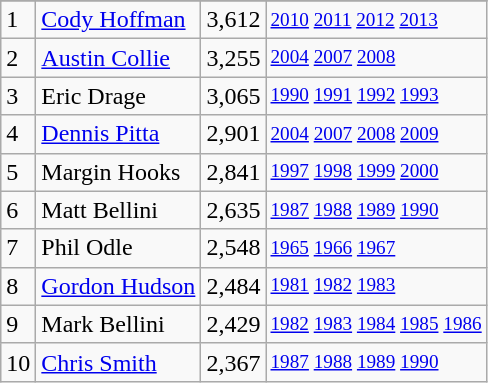<table class="wikitable">
<tr>
</tr>
<tr>
<td>1</td>
<td><a href='#'>Cody Hoffman</a></td>
<td>3,612</td>
<td style="font-size:80%;"><a href='#'>2010</a> <a href='#'>2011</a> <a href='#'>2012</a> <a href='#'>2013</a></td>
</tr>
<tr>
<td>2</td>
<td><a href='#'>Austin Collie</a></td>
<td>3,255</td>
<td style="font-size:80%;"><a href='#'>2004</a> <a href='#'>2007</a> <a href='#'>2008</a></td>
</tr>
<tr>
<td>3</td>
<td>Eric Drage</td>
<td>3,065</td>
<td style="font-size:80%;"><a href='#'>1990</a> <a href='#'>1991</a> <a href='#'>1992</a> <a href='#'>1993</a></td>
</tr>
<tr>
<td>4</td>
<td><a href='#'>Dennis Pitta</a></td>
<td>2,901</td>
<td style="font-size:80%;"><a href='#'>2004</a> <a href='#'>2007</a> <a href='#'>2008</a> <a href='#'>2009</a></td>
</tr>
<tr>
<td>5</td>
<td>Margin Hooks</td>
<td>2,841</td>
<td style="font-size:80%;"><a href='#'>1997</a> <a href='#'>1998</a> <a href='#'>1999</a> <a href='#'>2000</a></td>
</tr>
<tr>
<td>6</td>
<td>Matt Bellini</td>
<td>2,635</td>
<td style="font-size:80%;"><a href='#'>1987</a> <a href='#'>1988</a> <a href='#'>1989</a> <a href='#'>1990</a></td>
</tr>
<tr>
<td>7</td>
<td>Phil Odle</td>
<td>2,548</td>
<td style="font-size:80%;"><a href='#'>1965</a> <a href='#'>1966</a> <a href='#'>1967</a></td>
</tr>
<tr>
<td>8</td>
<td><a href='#'>Gordon Hudson</a></td>
<td>2,484</td>
<td style="font-size:80%;"><a href='#'>1981</a> <a href='#'>1982</a> <a href='#'>1983</a></td>
</tr>
<tr>
<td>9</td>
<td>Mark Bellini</td>
<td>2,429</td>
<td style="font-size:80%;"><a href='#'>1982</a> <a href='#'>1983</a> <a href='#'>1984</a> <a href='#'>1985</a> <a href='#'>1986</a></td>
</tr>
<tr>
<td>10</td>
<td><a href='#'>Chris Smith</a></td>
<td>2,367</td>
<td style="font-size:80%;"><a href='#'>1987</a> <a href='#'>1988</a> <a href='#'>1989</a> <a href='#'>1990</a></td>
</tr>
</table>
